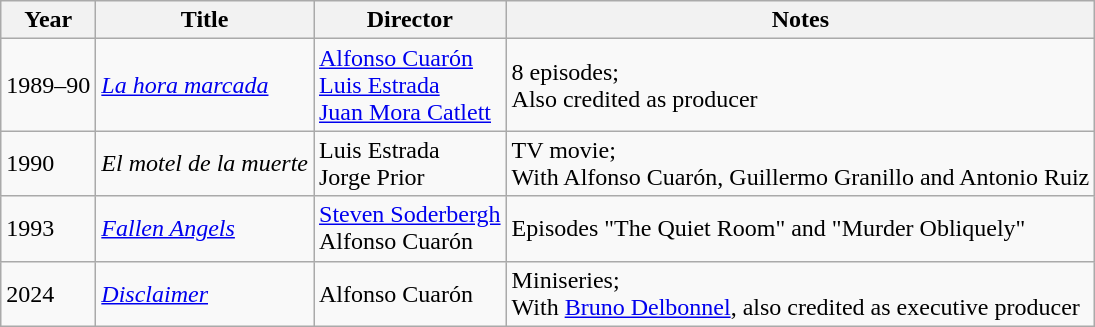<table class="wikitable plainrowheaders">
<tr>
<th>Year</th>
<th>Title</th>
<th>Director</th>
<th>Notes</th>
</tr>
<tr>
<td>1989–90</td>
<td><em><a href='#'>La hora marcada</a></em></td>
<td><a href='#'>Alfonso Cuarón</a><br><a href='#'>Luis Estrada</a><br><a href='#'>Juan Mora Catlett</a></td>
<td>8 episodes;<br>Also credited as producer</td>
</tr>
<tr>
<td>1990</td>
<td><em>El motel de la muerte</em></td>
<td>Luis Estrada<br>Jorge Prior</td>
<td>TV movie;<br>With Alfonso Cuarón, Guillermo Granillo and Antonio Ruiz</td>
</tr>
<tr>
<td>1993</td>
<td><em><a href='#'>Fallen Angels</a></em></td>
<td><a href='#'>Steven Soderbergh</a><br>Alfonso Cuarón</td>
<td>Episodes "The Quiet Room" and "Murder Obliquely"</td>
</tr>
<tr>
<td>2024</td>
<td><em><a href='#'>Disclaimer</a></em></td>
<td>Alfonso Cuarón</td>
<td>Miniseries;<br>With <a href='#'>Bruno Delbonnel</a>, also credited as executive producer</td>
</tr>
</table>
